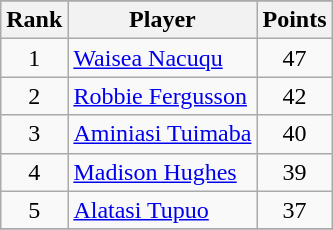<table class="wikitable sortable">
<tr>
</tr>
<tr>
<th>Rank</th>
<th>Player</th>
<th>Points</th>
</tr>
<tr>
<td align=center>1</td>
<td> <a href='#'>Waisea Nacuqu</a></td>
<td align=center>47</td>
</tr>
<tr>
<td align=center>2</td>
<td> <a href='#'>Robbie Fergusson</a></td>
<td align=center>42</td>
</tr>
<tr>
<td align=center>3</td>
<td> <a href='#'>Aminiasi Tuimaba</a></td>
<td align=center>40</td>
</tr>
<tr>
<td align=center>4</td>
<td> <a href='#'>Madison Hughes</a></td>
<td align=center>39</td>
</tr>
<tr>
<td align=center>5</td>
<td> <a href='#'>Alatasi Tupuo</a></td>
<td align=center>37</td>
</tr>
<tr>
</tr>
</table>
